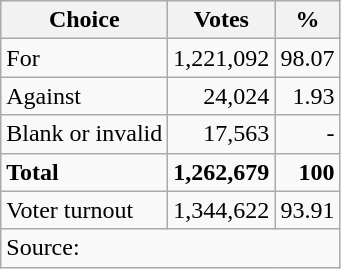<table class="wikitable" style="text-align:right">
<tr>
<th>Choice</th>
<th>Votes</th>
<th>%</th>
</tr>
<tr>
<td align="left"> For</td>
<td>1,221,092</td>
<td>98.07</td>
</tr>
<tr>
<td align="left">Against</td>
<td>24,024</td>
<td>1.93</td>
</tr>
<tr>
<td align="left">Blank or invalid</td>
<td>17,563</td>
<td>-</td>
</tr>
<tr>
<td align="left"><strong>Total</strong></td>
<td><strong>1,262,679</strong></td>
<td><strong>100</strong></td>
</tr>
<tr>
<td align="left">Voter turnout</td>
<td>1,344,622</td>
<td>93.91</td>
</tr>
<tr>
<td colspan="3" align="left">Source:  </td>
</tr>
</table>
